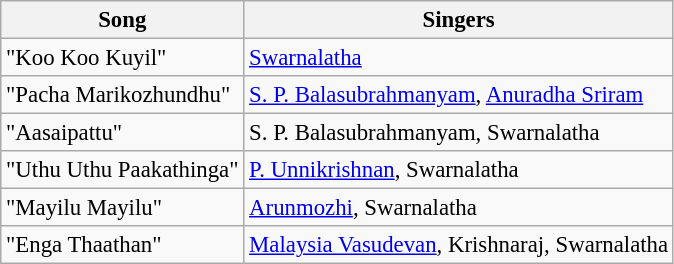<table class="wikitable" style="font-size:95%;">
<tr>
<th>Song</th>
<th>Singers</th>
</tr>
<tr>
<td>"Koo Koo Kuyil"</td>
<td><a href='#'>Swarnalatha</a></td>
</tr>
<tr>
<td>"Pacha Marikozhundhu"</td>
<td><a href='#'>S. P. Balasubrahmanyam</a>, <a href='#'>Anuradha Sriram</a></td>
</tr>
<tr>
<td>"Aasaipattu"</td>
<td>S. P. Balasubrahmanyam, Swarnalatha</td>
</tr>
<tr>
<td>"Uthu Uthu Paakathinga"</td>
<td><a href='#'>P. Unnikrishnan</a>, Swarnalatha</td>
</tr>
<tr>
<td>"Mayilu Mayilu"</td>
<td><a href='#'>Arunmozhi</a>, Swarnalatha</td>
</tr>
<tr>
<td>"Enga Thaathan"</td>
<td><a href='#'>Malaysia Vasudevan</a>, Krishnaraj, Swarnalatha</td>
</tr>
</table>
